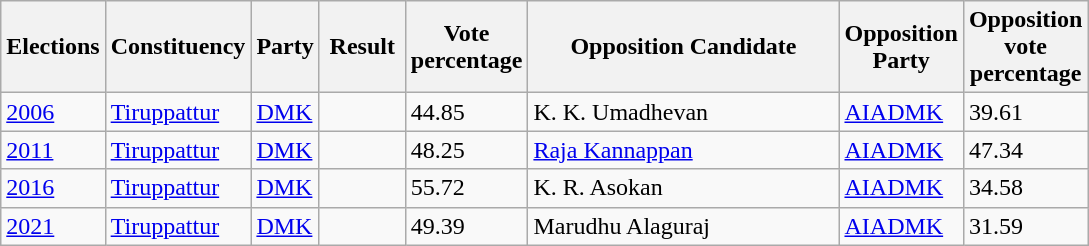<table class="wikitable sortable">
<tr>
<th width="10px">Elections</th>
<th width="35px">Constituency</th>
<th width="20px">Party</th>
<th width="50px">Result</th>
<th width="10px">Vote percentage</th>
<th width="200px">Opposition Candidate</th>
<th width="20px">Opposition Party</th>
<th width="10px">Opposition vote percentage</th>
</tr>
<tr>
<td><a href='#'>2006</a></td>
<td><a href='#'>Tiruppattur</a></td>
<td><a href='#'>DMK</a></td>
<td></td>
<td>44.85</td>
<td>K. K. Umadhevan</td>
<td><a href='#'>AIADMK</a></td>
<td>39.61</td>
</tr>
<tr>
<td><a href='#'>2011</a></td>
<td><a href='#'>Tiruppattur</a></td>
<td><a href='#'>DMK</a></td>
<td></td>
<td>48.25</td>
<td><a href='#'>Raja Kannappan</a></td>
<td><a href='#'>AIADMK</a></td>
<td>47.34</td>
</tr>
<tr>
<td><a href='#'>2016</a></td>
<td><a href='#'>Tiruppattur</a></td>
<td><a href='#'>DMK</a></td>
<td></td>
<td>55.72</td>
<td>K. R. Asokan</td>
<td><a href='#'>AIADMK</a></td>
<td>34.58</td>
</tr>
<tr>
<td><a href='#'>2021</a></td>
<td><a href='#'>Tiruppattur</a></td>
<td><a href='#'>DMK</a></td>
<td></td>
<td>49.39</td>
<td>Marudhu Alaguraj</td>
<td><a href='#'>AIADMK</a></td>
<td>31.59</td>
</tr>
</table>
